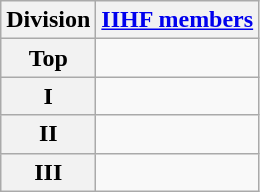<table class="wikitable">
<tr>
<th>Division</th>
<th><a href='#'>IIHF members</a></th>
</tr>
<tr>
<th>Top</th>
<td>         </td>
</tr>
<tr>
<th>I</th>
<td>           </td>
</tr>
<tr>
<th>II</th>
<td>           </td>
</tr>
<tr>
<th>III</th>
<td>         </td>
</tr>
</table>
